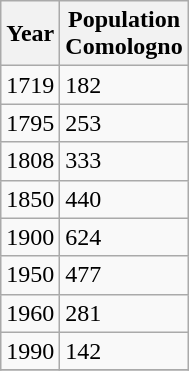<table class="wikitable">
<tr>
<th>Year</th>
<th>Population <br>Comologno</th>
</tr>
<tr>
<td>1719</td>
<td>182</td>
</tr>
<tr>
<td>1795</td>
<td>253</td>
</tr>
<tr>
<td>1808</td>
<td>333</td>
</tr>
<tr>
<td>1850</td>
<td>440</td>
</tr>
<tr>
<td>1900</td>
<td>624</td>
</tr>
<tr>
<td>1950</td>
<td>477</td>
</tr>
<tr>
<td>1960</td>
<td>281</td>
</tr>
<tr>
<td>1990</td>
<td>142</td>
</tr>
<tr>
</tr>
</table>
